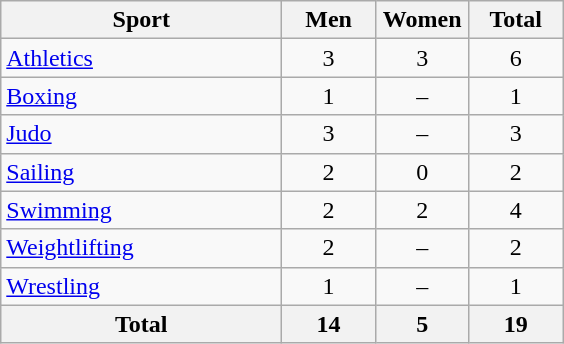<table class="wikitable sortable" style="text-align:center;">
<tr>
<th width=180>Sport</th>
<th width=55>Men</th>
<th width=55>Women</th>
<th width=55>Total</th>
</tr>
<tr>
<td align=left><a href='#'>Athletics</a></td>
<td>3</td>
<td>3</td>
<td>6</td>
</tr>
<tr>
<td align=left><a href='#'>Boxing</a></td>
<td>1</td>
<td>–</td>
<td>1</td>
</tr>
<tr>
<td align=left><a href='#'>Judo</a></td>
<td>3</td>
<td>–</td>
<td>3</td>
</tr>
<tr>
<td align=left><a href='#'>Sailing</a></td>
<td>2</td>
<td>0</td>
<td>2</td>
</tr>
<tr>
<td align=left><a href='#'>Swimming</a></td>
<td>2</td>
<td>2</td>
<td>4</td>
</tr>
<tr>
<td align=left><a href='#'>Weightlifting</a></td>
<td>2</td>
<td>–</td>
<td>2</td>
</tr>
<tr>
<td align=left><a href='#'>Wrestling</a></td>
<td>1</td>
<td>–</td>
<td>1</td>
</tr>
<tr>
<th>Total</th>
<th>14</th>
<th>5</th>
<th>19</th>
</tr>
</table>
